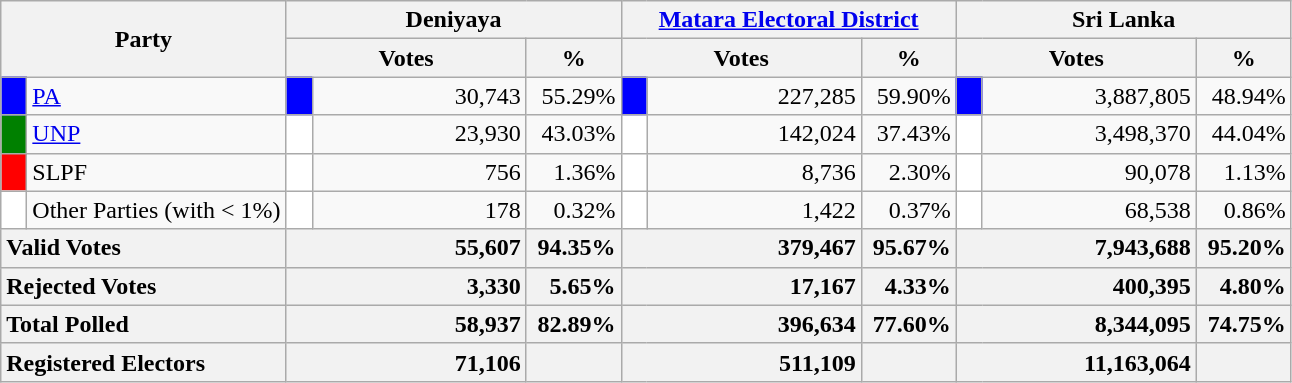<table class="wikitable">
<tr>
<th colspan="2" width="144px"rowspan="2">Party</th>
<th colspan="3" width="216px">Deniyaya</th>
<th colspan="3" width="216px"><a href='#'>Matara Electoral District</a></th>
<th colspan="3" width="216px">Sri Lanka</th>
</tr>
<tr>
<th colspan="2" width="144px">Votes</th>
<th>%</th>
<th colspan="2" width="144px">Votes</th>
<th>%</th>
<th colspan="2" width="144px">Votes</th>
<th>%</th>
</tr>
<tr>
<td style="background-color:blue;" width="10px"></td>
<td style="text-align:left;"><a href='#'>PA</a></td>
<td style="background-color:blue;" width="10px"></td>
<td style="text-align:right;">30,743</td>
<td style="text-align:right;">55.29%</td>
<td style="background-color:blue;" width="10px"></td>
<td style="text-align:right;">227,285</td>
<td style="text-align:right;">59.90%</td>
<td style="background-color:blue;" width="10px"></td>
<td style="text-align:right;">3,887,805</td>
<td style="text-align:right;">48.94%</td>
</tr>
<tr>
<td style="background-color:green;" width="10px"></td>
<td style="text-align:left;"><a href='#'>UNP</a></td>
<td style="background-color:white;" width="10px"></td>
<td style="text-align:right;">23,930</td>
<td style="text-align:right;">43.03%</td>
<td style="background-color:white;" width="10px"></td>
<td style="text-align:right;">142,024</td>
<td style="text-align:right;">37.43%</td>
<td style="background-color:white;" width="10px"></td>
<td style="text-align:right;">3,498,370</td>
<td style="text-align:right;">44.04%</td>
</tr>
<tr>
<td style="background-color:red;" width="10px"></td>
<td style="text-align:left;">SLPF</td>
<td style="background-color:white;" width="10px"></td>
<td style="text-align:right;">756</td>
<td style="text-align:right;">1.36%</td>
<td style="background-color:white;" width="10px"></td>
<td style="text-align:right;">8,736</td>
<td style="text-align:right;">2.30%</td>
<td style="background-color:white;" width="10px"></td>
<td style="text-align:right;">90,078</td>
<td style="text-align:right;">1.13%</td>
</tr>
<tr>
<td style="background-color:white;" width="10px"></td>
<td style="text-align:left;">Other Parties (with < 1%)</td>
<td style="background-color:white;" width="10px"></td>
<td style="text-align:right;">178</td>
<td style="text-align:right;">0.32%</td>
<td style="background-color:white;" width="10px"></td>
<td style="text-align:right;">1,422</td>
<td style="text-align:right;">0.37%</td>
<td style="background-color:white;" width="10px"></td>
<td style="text-align:right;">68,538</td>
<td style="text-align:right;">0.86%</td>
</tr>
<tr>
<th colspan="2" width="144px"style="text-align:left;">Valid Votes</th>
<th style="text-align:right;"colspan="2" width="144px">55,607</th>
<th style="text-align:right;">94.35%</th>
<th style="text-align:right;"colspan="2" width="144px">379,467</th>
<th style="text-align:right;">95.67%</th>
<th style="text-align:right;"colspan="2" width="144px">7,943,688</th>
<th style="text-align:right;">95.20%</th>
</tr>
<tr>
<th colspan="2" width="144px"style="text-align:left;">Rejected Votes</th>
<th style="text-align:right;"colspan="2" width="144px">3,330</th>
<th style="text-align:right;">5.65%</th>
<th style="text-align:right;"colspan="2" width="144px">17,167</th>
<th style="text-align:right;">4.33%</th>
<th style="text-align:right;"colspan="2" width="144px">400,395</th>
<th style="text-align:right;">4.80%</th>
</tr>
<tr>
<th colspan="2" width="144px"style="text-align:left;">Total Polled</th>
<th style="text-align:right;"colspan="2" width="144px">58,937</th>
<th style="text-align:right;">82.89%</th>
<th style="text-align:right;"colspan="2" width="144px">396,634</th>
<th style="text-align:right;">77.60%</th>
<th style="text-align:right;"colspan="2" width="144px">8,344,095</th>
<th style="text-align:right;">74.75%</th>
</tr>
<tr>
<th colspan="2" width="144px"style="text-align:left;">Registered Electors</th>
<th style="text-align:right;"colspan="2" width="144px">71,106</th>
<th></th>
<th style="text-align:right;"colspan="2" width="144px">511,109</th>
<th></th>
<th style="text-align:right;"colspan="2" width="144px">11,163,064</th>
<th></th>
</tr>
</table>
